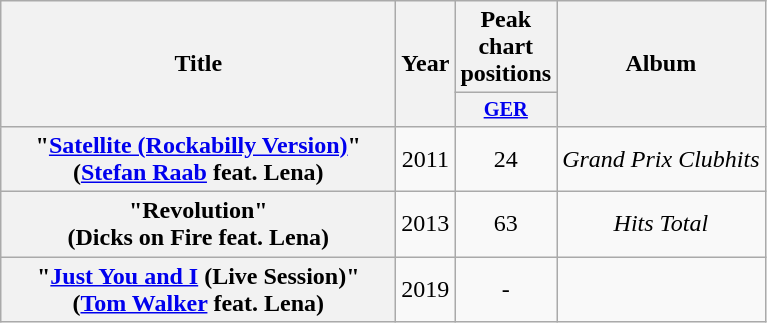<table class="wikitable plainrowheaders" style="text-align:center;">
<tr>
<th scope="col" rowspan="2" style="width:16em;">Title</th>
<th scope="col" rowspan="2" style="width:1em;">Year</th>
<th scope="col" colspan="1">Peak chart positions</th>
<th scope="col" rowspan="2">Album</th>
</tr>
<tr>
<th scope="col" style="width:3em;font-size:85%"><a href='#'>GER</a><br></th>
</tr>
<tr>
<th scope="row">"<a href='#'>Satellite (Rockabilly Version)</a>"<br><span>(<a href='#'>Stefan Raab</a> feat. Lena)</span></th>
<td>2011</td>
<td>24</td>
<td><em>Grand Prix Clubhits</em></td>
</tr>
<tr>
<th scope="row">"Revolution"<br><span>(Dicks on Fire feat. Lena)</span></th>
<td>2013</td>
<td>63</td>
<td><em>Hits Total</em></td>
</tr>
<tr>
<th scope="row">"<a href='#'>Just You and I</a> (Live Session)"<br><span>(<a href='#'>Tom Walker</a> feat. Lena)</span></th>
<td>2019</td>
<td>-</td>
<td></td>
</tr>
</table>
